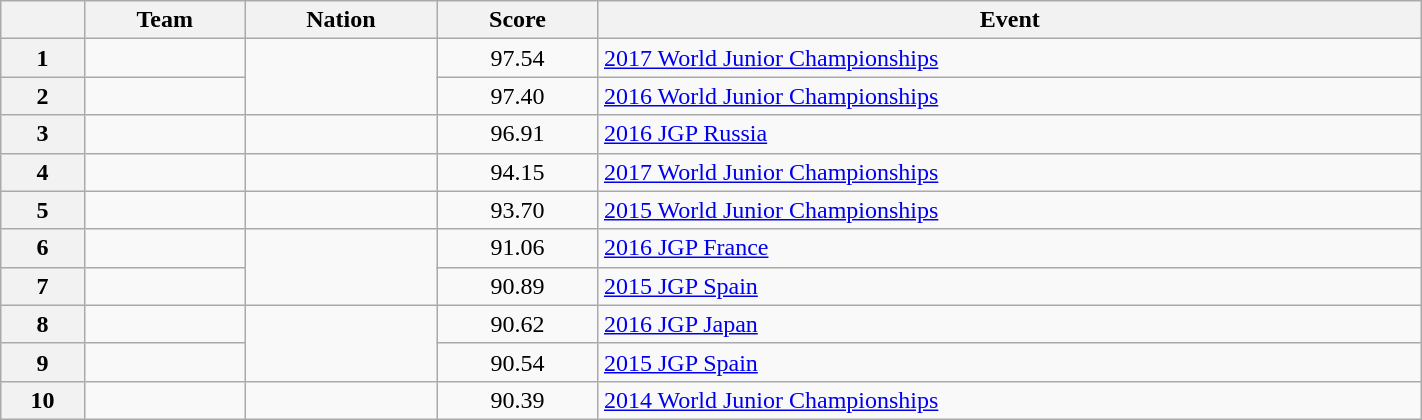<table class="wikitable unsortable" style="text-align:left; width:75%">
<tr>
<th scope="col"></th>
<th scope="col">Team</th>
<th scope="col">Nation</th>
<th scope="col">Score</th>
<th scope="col">Event</th>
</tr>
<tr>
<th scope="row">1</th>
<td></td>
<td rowspan="2"></td>
<td style="text-align:center;">97.54</td>
<td><a href='#'>2017 World Junior Championships</a></td>
</tr>
<tr>
<th scope="row">2</th>
<td></td>
<td style="text-align:center;">97.40</td>
<td><a href='#'>2016 World Junior Championships</a></td>
</tr>
<tr>
<th scope="row">3</th>
<td></td>
<td></td>
<td style="text-align:center;">96.91</td>
<td><a href='#'>2016 JGP Russia</a></td>
</tr>
<tr>
<th scope="row">4</th>
<td></td>
<td></td>
<td style="text-align:center;">94.15</td>
<td><a href='#'>2017 World Junior Championships</a></td>
</tr>
<tr>
<th scope="row">5</th>
<td></td>
<td></td>
<td style="text-align:center;">93.70</td>
<td><a href='#'>2015 World Junior Championships</a></td>
</tr>
<tr>
<th scope="row">6</th>
<td></td>
<td rowspan="2"></td>
<td style="text-align:center;">91.06</td>
<td><a href='#'>2016 JGP France</a></td>
</tr>
<tr>
<th scope="row">7</th>
<td></td>
<td style="text-align:center;">90.89</td>
<td><a href='#'>2015 JGP Spain</a></td>
</tr>
<tr>
<th scope="row">8</th>
<td></td>
<td rowspan="2"></td>
<td style="text-align:center;">90.62</td>
<td><a href='#'>2016 JGP Japan</a></td>
</tr>
<tr>
<th scope="row">9</th>
<td></td>
<td style="text-align:center;">90.54</td>
<td><a href='#'>2015 JGP Spain</a></td>
</tr>
<tr>
<th scope="row">10</th>
<td></td>
<td></td>
<td style="text-align:center;">90.39</td>
<td><a href='#'>2014 World Junior Championships</a></td>
</tr>
</table>
